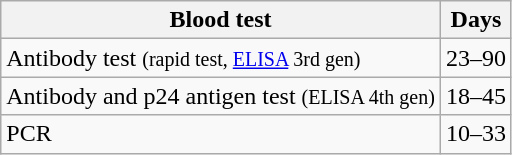<table class="wikitable floatright">
<tr>
<th>Blood test</th>
<th>Days</th>
</tr>
<tr>
<td>Antibody test <small>(rapid test, <a href='#'>ELISA</a> 3rd gen)</small></td>
<td>23–90</td>
</tr>
<tr>
<td>Antibody and p24 antigen test <small>(ELISA 4th gen)</small></td>
<td>18–45</td>
</tr>
<tr>
<td>PCR</td>
<td>10–33</td>
</tr>
</table>
